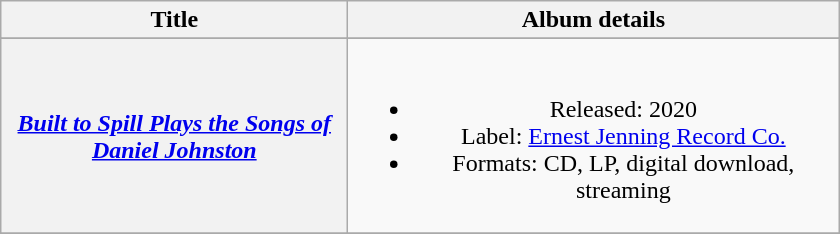<table class="wikitable plainrowheaders" style="text-align:center;">
<tr>
<th scope="col" style="width:14em;">Title</th>
<th scope="col" style="width:20em;">Album details</th>
</tr>
<tr>
</tr>
<tr>
<th scope="row"><em><a href='#'>Built to Spill Plays the Songs of Daniel Johnston</a></em></th>
<td><br><ul><li>Released: 2020</li><li>Label: <a href='#'>Ernest Jenning Record Co.</a></li><li>Formats: CD, LP, digital download, streaming</li></ul></td>
</tr>
<tr>
</tr>
</table>
